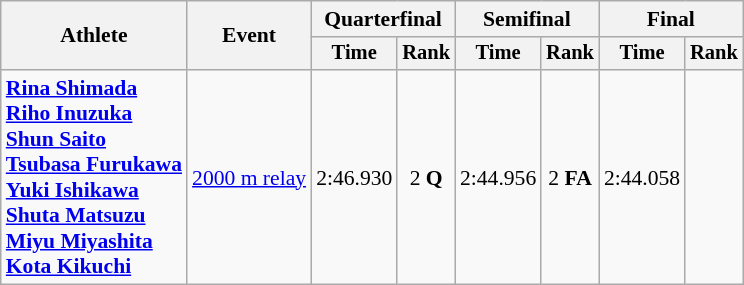<table class="wikitable" style="font-size:90%">
<tr>
<th rowspan=2>Athlete</th>
<th rowspan=2>Event</th>
<th colspan=2>Quarterfinal</th>
<th colspan=2>Semifinal</th>
<th colspan=2>Final</th>
</tr>
<tr style="font-size:95%">
<th>Time</th>
<th>Rank</th>
<th>Time</th>
<th>Rank</th>
<th>Time</th>
<th>Rank</th>
</tr>
<tr align=center>
<td align=left><strong><a href='#'>Rina Shimada</a><br><a href='#'>Riho Inuzuka</a><br><a href='#'>Shun Saito</a><br><a href='#'>Tsubasa Furukawa</a><br><a href='#'>Yuki Ishikawa</a><br><a href='#'>Shuta Matsuzu</a><br><a href='#'>Miyu Miyashita</a><br><a href='#'>Kota Kikuchi</a></strong></td>
<td align=left><a href='#'>2000 m relay</a></td>
<td>2:46.930</td>
<td>2 <strong>Q</strong></td>
<td>2:44.956</td>
<td>2 <strong>FA</strong></td>
<td>2:44.058</td>
<td></td>
</tr>
</table>
